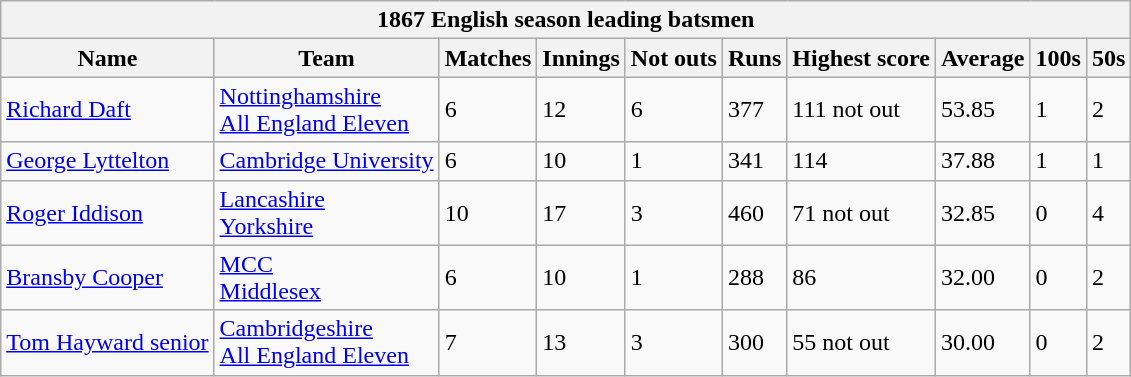<table class="wikitable">
<tr>
<th bgcolor="#efefef" colspan="10">1867 English season leading batsmen</th>
</tr>
<tr bgcolor="#efefef">
<th>Name</th>
<th>Team</th>
<th>Matches</th>
<th>Innings</th>
<th>Not outs</th>
<th>Runs</th>
<th>Highest score</th>
<th>Average</th>
<th>100s</th>
<th>50s</th>
</tr>
<tr>
<td><a href='#'>Richard Daft</a></td>
<td><a href='#'>Nottinghamshire</a><br><a href='#'>All England Eleven</a></td>
<td>6</td>
<td>12</td>
<td>6</td>
<td>377</td>
<td>111 not out</td>
<td>53.85</td>
<td>1</td>
<td>2</td>
</tr>
<tr>
<td><a href='#'>George Lyttelton</a></td>
<td><a href='#'>Cambridge University</a></td>
<td>6</td>
<td>10</td>
<td>1</td>
<td>341</td>
<td>114</td>
<td>37.88</td>
<td>1</td>
<td>1</td>
</tr>
<tr>
<td><a href='#'>Roger Iddison</a></td>
<td><a href='#'>Lancashire</a><br><a href='#'>Yorkshire</a></td>
<td>10</td>
<td>17</td>
<td>3</td>
<td>460</td>
<td>71 not out</td>
<td>32.85</td>
<td>0</td>
<td>4</td>
</tr>
<tr>
<td><a href='#'>Bransby Cooper</a></td>
<td><a href='#'>MCC</a><br><a href='#'>Middlesex</a></td>
<td>6</td>
<td>10</td>
<td>1</td>
<td>288</td>
<td>86</td>
<td>32.00</td>
<td>0</td>
<td>2</td>
</tr>
<tr>
<td><a href='#'>Tom Hayward senior</a></td>
<td><a href='#'>Cambridgeshire</a><br><a href='#'>All England Eleven</a></td>
<td>7</td>
<td>13</td>
<td>3</td>
<td>300</td>
<td>55 not out</td>
<td>30.00</td>
<td>0</td>
<td>2</td>
</tr>
</table>
